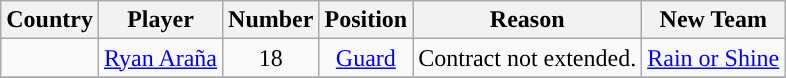<table class="wikitable sortable sortable">
<tr>
<th>Country</th>
<th>Player</th>
<th>Number</th>
<th>Position</th>
<th>Reason</th>
<th>New Team</th>
</tr>
<tr>
<td align=center></td>
<td align=center><a href='#'>Ryan Araña</a></td>
<td align=center>18</td>
<td align=center><a href='#'>Guard</a></td>
<td align=center>Contract not extended.</td>
<td><a href='#'>Rain or Shine</a></td>
</tr>
<tr>
</tr>
</table>
